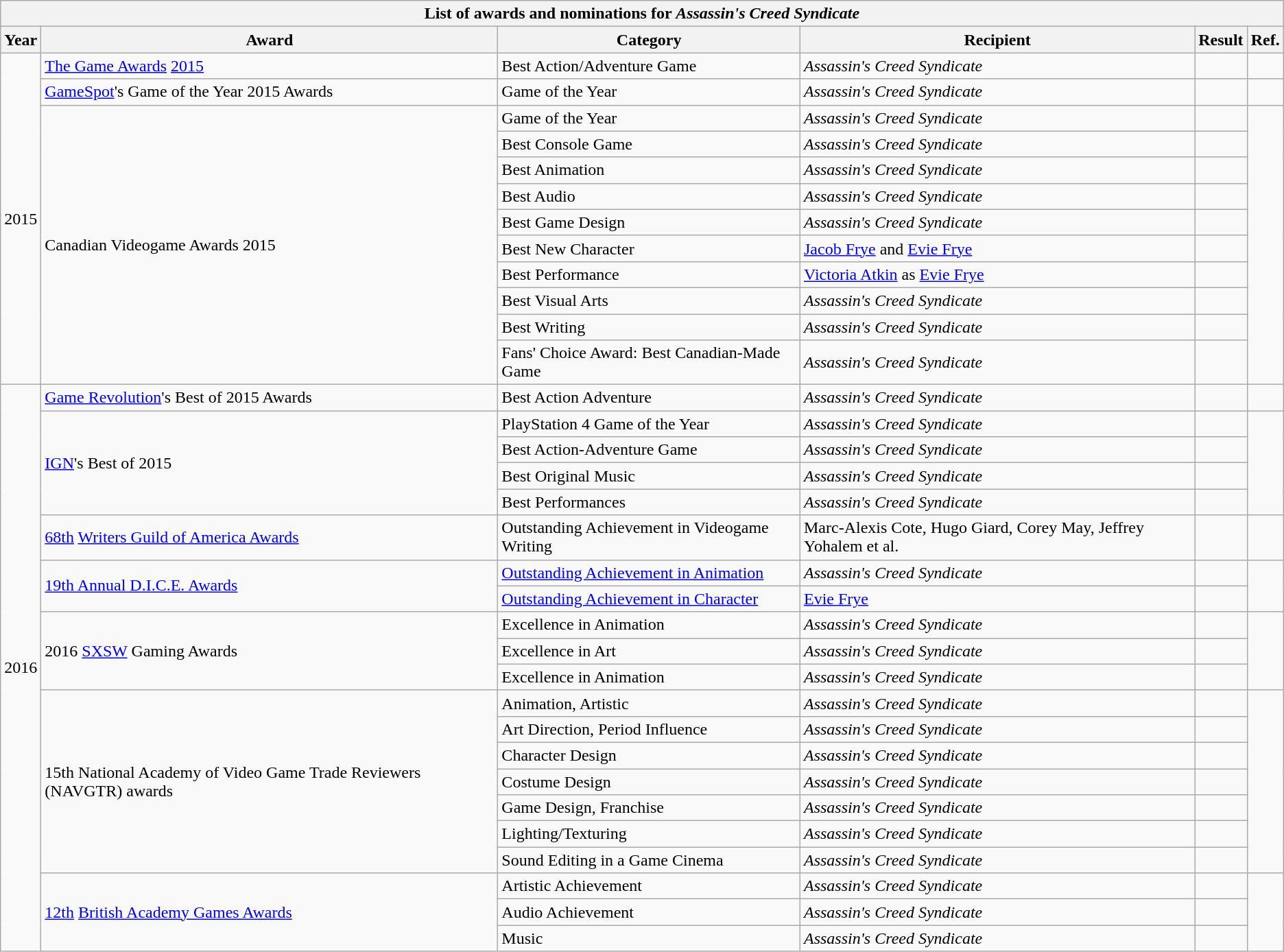<table role="presentation" class="wikitable">
<tr>
<th colspan="6">List of awards and nominations for <em>Assassin's Creed Syndicate</em></th>
</tr>
<tr>
<th scope="col">Year</th>
<th scope="col">Award</th>
<th scope="col">Category</th>
<th scope="col">Recipient</th>
<th scope="col">Result</th>
<th scope="col" class="unsortable">Ref.</th>
</tr>
<tr>
<td rowspan="12" style="text-align:center;">2015</td>
<td><a href='#'>The Game Awards</a> <a href='#'>2015</a></td>
<td>Best Action/Adventure Game</td>
<td><em>Assassin's Creed Syndicate</em></td>
<td></td>
<td style="text-align:center;"></td>
</tr>
<tr>
<td><a href='#'>GameSpot</a>'s Game of the Year 2015 Awards</td>
<td>Game of the Year</td>
<td><em>Assassin's Creed Syndicate</em></td>
<td></td>
<td style="text-align:center;"></td>
</tr>
<tr>
<td rowspan="10">Canadian Videogame Awards 2015</td>
<td>Game of the Year</td>
<td><em>Assassin's Creed Syndicate</em></td>
<td></td>
<td rowspan="10" style="text-align:center;"><br></td>
</tr>
<tr>
<td>Best Console Game</td>
<td><em>Assassin's Creed Syndicate</em></td>
<td></td>
</tr>
<tr>
<td>Best Animation</td>
<td><em>Assassin's Creed Syndicate</em></td>
<td></td>
</tr>
<tr>
<td>Best Audio</td>
<td><em>Assassin's Creed Syndicate</em></td>
<td></td>
</tr>
<tr>
<td>Best Game Design</td>
<td><em>Assassin's Creed Syndicate</em></td>
<td></td>
</tr>
<tr>
<td>Best New Character</td>
<td><a href='#'>Jacob Frye</a> and <a href='#'>Evie Frye</a></td>
<td></td>
</tr>
<tr>
<td>Best Performance</td>
<td><a href='#'>Victoria Atkin</a> as <a href='#'>Evie Frye</a></td>
<td></td>
</tr>
<tr>
<td>Best Visual Arts</td>
<td><em>Assassin's Creed Syndicate</em></td>
<td></td>
</tr>
<tr>
<td>Best Writing</td>
<td><em>Assassin's Creed Syndicate</em></td>
<td></td>
</tr>
<tr>
<td>Fans' Choice Award: Best Canadian-Made Game</td>
<td><em>Assassin's Creed Syndicate</em></td>
<td></td>
</tr>
<tr>
<td rowspan="21" style="text-align:center;">2016</td>
<td><a href='#'>Game Revolution</a>'s Best of 2015 Awards</td>
<td>Best Action Adventure</td>
<td><em>Assassin's Creed Syndicate</em></td>
<td></td>
<td style="text-align:center;"></td>
</tr>
<tr>
<td rowspan="4"><a href='#'>IGN</a>'s Best of 2015</td>
<td>PlayStation 4 Game of the Year</td>
<td><em>Assassin's Creed Syndicate</em></td>
<td></td>
<td rowspan="4" style="text-align:center;"></td>
</tr>
<tr>
<td>Best Action-Adventure Game</td>
<td><em>Assassin's Creed Syndicate</em></td>
<td></td>
</tr>
<tr>
<td>Best Original Music</td>
<td><em>Assassin's Creed Syndicate</em></td>
<td></td>
</tr>
<tr>
<td>Best Performances</td>
<td><em>Assassin's Creed Syndicate</em></td>
<td></td>
</tr>
<tr>
<td><a href='#'>68th</a> <a href='#'>Writers Guild of America Awards</a></td>
<td>Outstanding Achievement in Videogame Writing</td>
<td>Marc-Alexis Cote, Hugo Giard, Corey May, Jeffrey Yohalem et al.</td>
<td></td>
<td style="text-align:center;"></td>
</tr>
<tr>
<td rowspan="2"><a href='#'>19th Annual D.I.C.E. Awards</a></td>
<td><a href='#'>Outstanding Achievement in Animation</a></td>
<td><em>Assassin's Creed Syndicate</em></td>
<td></td>
<td rowspan="2" style="text-align:center;"></td>
</tr>
<tr>
<td><a href='#'>Outstanding Achievement in Character</a></td>
<td><a href='#'>Evie Frye</a></td>
<td></td>
</tr>
<tr>
<td rowspan="3">2016 <a href='#'>SXSW</a> Gaming Awards</td>
<td>Excellence in Animation</td>
<td><em>Assassin's Creed Syndicate</em></td>
<td></td>
<td rowspan="3" style="text-align:center;"></td>
</tr>
<tr>
<td>Excellence in Art</td>
<td><em>Assassin's Creed Syndicate</em></td>
<td></td>
</tr>
<tr>
<td>Excellence in Animation</td>
<td><em>Assassin's Creed Syndicate</em></td>
<td></td>
</tr>
<tr>
<td rowspan="7">15th National Academy of Video Game Trade Reviewers (NAVGTR) awards</td>
<td>Animation, Artistic</td>
<td><em>Assassin's Creed Syndicate</em></td>
<td></td>
<td rowspan="7" style="text-align:center;"></td>
</tr>
<tr>
<td>Art Direction, Period Influence</td>
<td><em>Assassin's Creed Syndicate</em></td>
<td></td>
</tr>
<tr>
<td>Character Design</td>
<td><em>Assassin's Creed Syndicate</em></td>
<td></td>
</tr>
<tr>
<td>Costume Design</td>
<td><em>Assassin's Creed Syndicate</em></td>
<td></td>
</tr>
<tr>
<td>Game Design, Franchise</td>
<td><em>Assassin's Creed Syndicate</em></td>
<td></td>
</tr>
<tr>
<td>Lighting/Texturing</td>
<td><em>Assassin's Creed Syndicate</em></td>
<td></td>
</tr>
<tr>
<td>Sound Editing in a Game Cinema</td>
<td><em>Assassin's Creed Syndicate</em></td>
<td></td>
</tr>
<tr>
<td rowspan="3"><a href='#'>12th</a> <a href='#'>British Academy Games Awards</a></td>
<td>Artistic Achievement</td>
<td><em>Assassin's Creed Syndicate</em></td>
<td></td>
<td rowspan="3" style="text-align:center;"></td>
</tr>
<tr>
<td>Audio Achievement</td>
<td><em>Assassin's Creed Syndicate</em></td>
<td></td>
</tr>
<tr>
<td>Music</td>
<td><em>Assassin's Creed Syndicate</em></td>
<td></td>
</tr>
</table>
